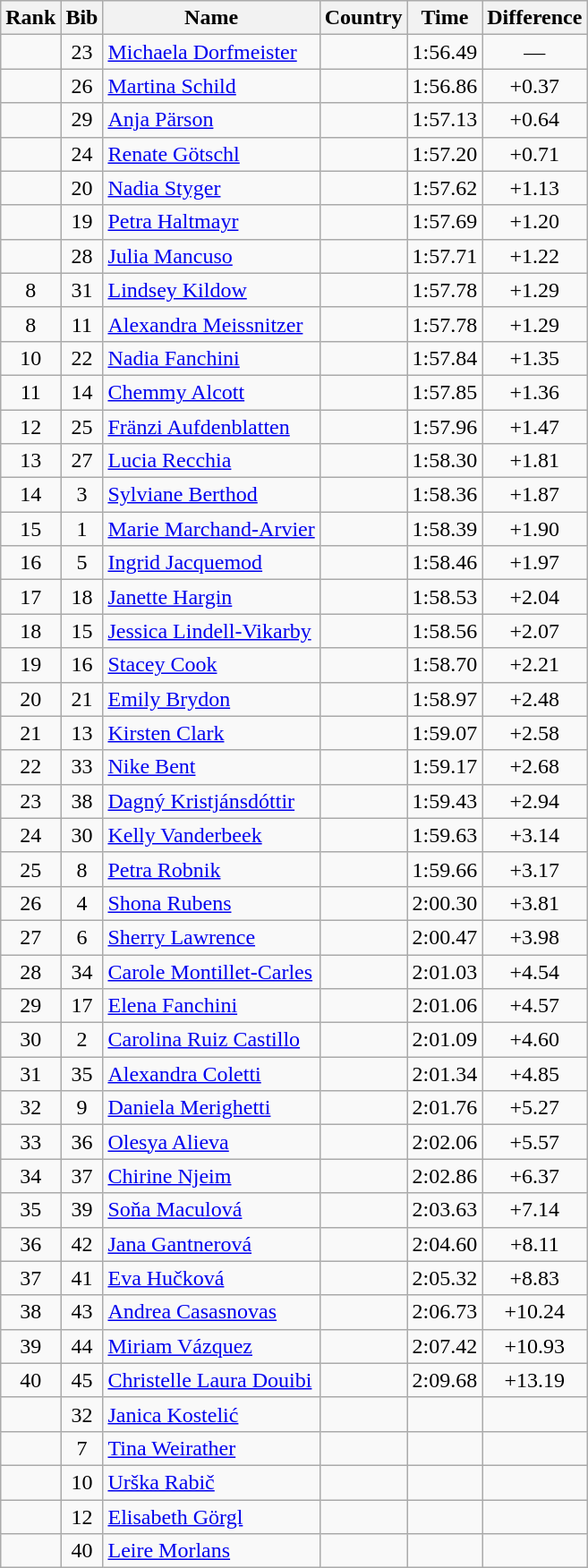<table class="wikitable sortable" style="text-align:center">
<tr>
<th>Rank</th>
<th>Bib</th>
<th>Name</th>
<th>Country</th>
<th>Time</th>
<th>Difference</th>
</tr>
<tr>
<td></td>
<td>23</td>
<td align=left><a href='#'>Michaela Dorfmeister</a></td>
<td align=left></td>
<td>1:56.49</td>
<td>— </td>
</tr>
<tr>
<td></td>
<td>26</td>
<td align=left><a href='#'>Martina Schild</a></td>
<td align=left></td>
<td>1:56.86</td>
<td>+0.37</td>
</tr>
<tr>
<td></td>
<td>29</td>
<td align=left><a href='#'>Anja Pärson</a></td>
<td align=left></td>
<td>1:57.13</td>
<td>+0.64</td>
</tr>
<tr>
<td></td>
<td>24</td>
<td align=left><a href='#'>Renate Götschl</a></td>
<td align=left></td>
<td>1:57.20</td>
<td>+0.71</td>
</tr>
<tr>
<td></td>
<td>20</td>
<td align=left><a href='#'>Nadia Styger</a></td>
<td align=left></td>
<td>1:57.62</td>
<td>+1.13</td>
</tr>
<tr>
<td></td>
<td>19</td>
<td align=left><a href='#'>Petra Haltmayr</a></td>
<td align=left></td>
<td>1:57.69</td>
<td>+1.20</td>
</tr>
<tr>
<td></td>
<td>28</td>
<td align=left><a href='#'>Julia Mancuso</a></td>
<td align=left></td>
<td>1:57.71</td>
<td>+1.22</td>
</tr>
<tr>
<td>8</td>
<td>31</td>
<td align=left><a href='#'>Lindsey Kildow</a></td>
<td align=left></td>
<td>1:57.78</td>
<td>+1.29</td>
</tr>
<tr>
<td>8</td>
<td>11</td>
<td align=left><a href='#'>Alexandra Meissnitzer</a></td>
<td align=left></td>
<td>1:57.78</td>
<td>+1.29</td>
</tr>
<tr>
<td>10</td>
<td>22</td>
<td align=left><a href='#'>Nadia Fanchini</a></td>
<td align=left></td>
<td>1:57.84</td>
<td>+1.35</td>
</tr>
<tr>
<td>11</td>
<td>14</td>
<td align=left><a href='#'>Chemmy Alcott</a></td>
<td align=left></td>
<td>1:57.85</td>
<td>+1.36</td>
</tr>
<tr>
<td>12</td>
<td>25</td>
<td align=left><a href='#'>Fränzi Aufdenblatten</a></td>
<td align=left></td>
<td>1:57.96</td>
<td>+1.47</td>
</tr>
<tr>
<td>13</td>
<td>27</td>
<td align=left><a href='#'>Lucia Recchia</a></td>
<td align=left></td>
<td>1:58.30</td>
<td>+1.81</td>
</tr>
<tr>
<td>14</td>
<td>3</td>
<td align=left><a href='#'>Sylviane Berthod</a></td>
<td align=left></td>
<td>1:58.36</td>
<td>+1.87</td>
</tr>
<tr>
<td>15</td>
<td>1</td>
<td align=left><a href='#'>Marie Marchand-Arvier</a></td>
<td align=left></td>
<td>1:58.39</td>
<td>+1.90</td>
</tr>
<tr>
<td>16</td>
<td>5</td>
<td align=left><a href='#'>Ingrid Jacquemod</a></td>
<td align=left></td>
<td>1:58.46</td>
<td>+1.97</td>
</tr>
<tr>
<td>17</td>
<td>18</td>
<td align=left><a href='#'>Janette Hargin</a></td>
<td align=left></td>
<td>1:58.53</td>
<td>+2.04</td>
</tr>
<tr>
<td>18</td>
<td>15</td>
<td align=left><a href='#'>Jessica Lindell-Vikarby</a></td>
<td align=left></td>
<td>1:58.56</td>
<td>+2.07</td>
</tr>
<tr>
<td>19</td>
<td>16</td>
<td align=left><a href='#'>Stacey Cook</a></td>
<td align=left></td>
<td>1:58.70</td>
<td>+2.21</td>
</tr>
<tr>
<td>20</td>
<td>21</td>
<td align=left><a href='#'>Emily Brydon</a></td>
<td align=left></td>
<td>1:58.97</td>
<td>+2.48</td>
</tr>
<tr>
<td>21</td>
<td>13</td>
<td align=left><a href='#'>Kirsten Clark</a></td>
<td align=left></td>
<td>1:59.07</td>
<td>+2.58</td>
</tr>
<tr>
<td>22</td>
<td>33</td>
<td align=left><a href='#'>Nike Bent</a></td>
<td align=left></td>
<td>1:59.17</td>
<td>+2.68</td>
</tr>
<tr>
<td>23</td>
<td>38</td>
<td align=left><a href='#'>Dagný Kristjánsdóttir</a></td>
<td align=left></td>
<td>1:59.43</td>
<td>+2.94</td>
</tr>
<tr>
<td>24</td>
<td>30</td>
<td align=left><a href='#'>Kelly Vanderbeek</a></td>
<td align=left></td>
<td>1:59.63</td>
<td>+3.14</td>
</tr>
<tr>
<td>25</td>
<td>8</td>
<td align=left><a href='#'>Petra Robnik</a></td>
<td align=left></td>
<td>1:59.66</td>
<td>+3.17</td>
</tr>
<tr>
<td>26</td>
<td>4</td>
<td align=left><a href='#'>Shona Rubens</a></td>
<td align=left></td>
<td>2:00.30</td>
<td>+3.81</td>
</tr>
<tr>
<td>27</td>
<td>6</td>
<td align=left><a href='#'>Sherry Lawrence</a></td>
<td align=left></td>
<td>2:00.47</td>
<td>+3.98</td>
</tr>
<tr>
<td>28</td>
<td>34</td>
<td align=left><a href='#'>Carole Montillet-Carles</a></td>
<td align=left></td>
<td>2:01.03</td>
<td>+4.54</td>
</tr>
<tr>
<td>29</td>
<td>17</td>
<td align=left><a href='#'>Elena Fanchini</a></td>
<td align=left></td>
<td>2:01.06</td>
<td>+4.57</td>
</tr>
<tr>
<td>30</td>
<td>2</td>
<td align=left><a href='#'>Carolina Ruiz Castillo</a></td>
<td align=left></td>
<td>2:01.09</td>
<td>+4.60</td>
</tr>
<tr>
<td>31</td>
<td>35</td>
<td align=left><a href='#'>Alexandra Coletti</a></td>
<td align=left></td>
<td>2:01.34</td>
<td>+4.85</td>
</tr>
<tr>
<td>32</td>
<td>9</td>
<td align=left><a href='#'>Daniela Merighetti</a></td>
<td align=left></td>
<td>2:01.76</td>
<td>+5.27</td>
</tr>
<tr>
<td>33</td>
<td>36</td>
<td align=left><a href='#'>Olesya Alieva</a></td>
<td align=left></td>
<td>2:02.06</td>
<td>+5.57</td>
</tr>
<tr>
<td>34</td>
<td>37</td>
<td align=left><a href='#'>Chirine Njeim</a></td>
<td align=left></td>
<td>2:02.86</td>
<td>+6.37</td>
</tr>
<tr>
<td>35</td>
<td>39</td>
<td align=left><a href='#'>Soňa Maculová</a></td>
<td align=left></td>
<td>2:03.63</td>
<td>+7.14</td>
</tr>
<tr>
<td>36</td>
<td>42</td>
<td align=left><a href='#'>Jana Gantnerová</a></td>
<td align=left></td>
<td>2:04.60</td>
<td>+8.11</td>
</tr>
<tr>
<td>37</td>
<td>41</td>
<td align=left><a href='#'>Eva Hučková</a></td>
<td align=left></td>
<td>2:05.32</td>
<td>+8.83</td>
</tr>
<tr>
<td>38</td>
<td>43</td>
<td align=left><a href='#'>Andrea Casasnovas</a></td>
<td align=left></td>
<td>2:06.73</td>
<td>+10.24</td>
</tr>
<tr>
<td>39</td>
<td>44</td>
<td align=left><a href='#'>Miriam Vázquez</a></td>
<td align=left></td>
<td>2:07.42</td>
<td>+10.93</td>
</tr>
<tr>
<td>40</td>
<td>45</td>
<td align=left><a href='#'>Christelle Laura Douibi</a></td>
<td align=left></td>
<td>2:09.68</td>
<td>+13.19</td>
</tr>
<tr>
<td></td>
<td>32</td>
<td align=left><a href='#'>Janica Kostelić</a></td>
<td align=left></td>
<td></td>
<td></td>
</tr>
<tr>
<td></td>
<td>7</td>
<td align=left><a href='#'>Tina Weirather</a></td>
<td align=left></td>
<td></td>
<td></td>
</tr>
<tr>
<td></td>
<td>10</td>
<td align=left><a href='#'>Urška Rabič</a></td>
<td align=left></td>
<td></td>
<td></td>
</tr>
<tr>
<td></td>
<td>12</td>
<td align=left><a href='#'>Elisabeth Görgl</a></td>
<td align=left></td>
<td></td>
<td></td>
</tr>
<tr>
<td></td>
<td>40</td>
<td align=left><a href='#'>Leire Morlans</a></td>
<td align=left></td>
<td></td>
<td></td>
</tr>
</table>
